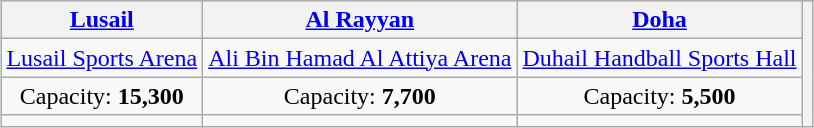<table class="wikitable" style="margin:1em auto; text-align:center;">
<tr>
<th><a href='#'>Lusail</a></th>
<th><a href='#'>Al Rayyan</a></th>
<th><a href='#'>Doha</a></th>
<th rowspan="4"></th>
</tr>
<tr>
<td align=center><a href='#'>Lusail Sports Arena</a></td>
<td align=center><a href='#'>Ali Bin Hamad Al Attiya Arena</a></td>
<td align=center><a href='#'>Duhail Handball Sports Hall</a></td>
</tr>
<tr>
<td align=center>Capacity: <strong>15,300</strong></td>
<td align=center>Capacity: <strong>7,700</strong></td>
<td align=center>Capacity: <strong>5,500</strong></td>
</tr>
<tr>
<td></td>
<td></td>
<td></td>
</tr>
</table>
